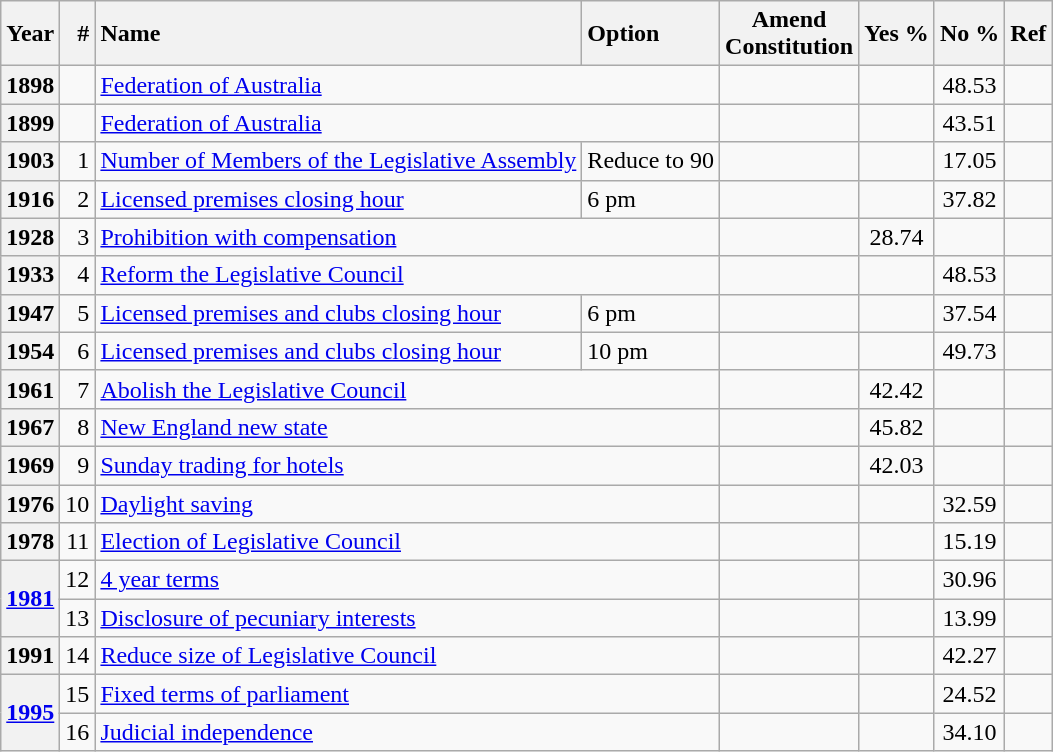<table class="wikitable sortable">
<tr>
<th style="text-align:left;">Year</th>
<th style="text-align:right;">#</th>
<th style="text-align:left;">Name</th>
<th class="unsortable" style="text-align:left;">Option</th>
<th>Amend<br>Constitution</th>
<th style="text-align:right;">Yes %</th>
<th style="text-align:right;">No %</th>
<th ! class="unsortable">Ref</th>
</tr>
<tr align="center">
<th style="text-align:left;">1898</th>
<td align=left></td>
<td align=left colspan=2><a href='#'>Federation of Australia</a></td>
<td align=left></td>
<td></td>
<td>48.53</td>
<td></td>
</tr>
<tr align="center">
<th style="text-align:left;">1899</th>
<td align=right></td>
<td align=left colspan=2><a href='#'>Federation of Australia</a></td>
<td></td>
<td></td>
<td>43.51</td>
<td></td>
</tr>
<tr align="center">
<th style="text-align:left;">1903</th>
<td align=right>1</td>
<td align=left><a href='#'>Number of Members of the Legislative Assembly</a></td>
<td align=left>Reduce to 90</td>
<td></td>
<td></td>
<td>17.05</td>
<td></td>
</tr>
<tr align="center">
<th style="text-align:left;">1916</th>
<td align=right>2</td>
<td align=left><a href='#'>Licensed premises closing hour</a></td>
<td align=left>6 pm</td>
<td></td>
<td></td>
<td>37.82</td>
<td></td>
</tr>
<tr align="center">
<th style="text-align:left;">1928</th>
<td align=right>3</td>
<td align=left colspan=2><a href='#'>Prohibition with compensation</a></td>
<td></td>
<td>28.74</td>
<td></td>
<td></td>
</tr>
<tr align="center">
<th style="text-align:left;">1933</th>
<td align=right>4</td>
<td align=left colspan=2><a href='#'>Reform the Legislative Council</a></td>
<td></td>
<td></td>
<td>48.53</td>
<td></td>
</tr>
<tr align="center">
<th style="text-align:left;">1947</th>
<td align=right>5</td>
<td align=left><a href='#'>Licensed premises and clubs closing hour</a></td>
<td align=left>6 pm</td>
<td></td>
<td></td>
<td>37.54</td>
<td></td>
</tr>
<tr align="center">
<th style="text-align:left;">1954</th>
<td align=right>6</td>
<td align=left><a href='#'>Licensed premises and clubs closing hour</a></td>
<td align=left>10 pm</td>
<td></td>
<td></td>
<td>49.73</td>
<td></td>
</tr>
<tr align="center">
<th style="text-align:left;">1961</th>
<td align=right>7</td>
<td align=left colspan=2><a href='#'>Abolish the Legislative Council</a></td>
<td></td>
<td>42.42</td>
<td></td>
<td></td>
</tr>
<tr align="center">
<th style="text-align:left;">1967</th>
<td align=right>8</td>
<td align=left colspan=2><a href='#'>New England new state</a></td>
<td></td>
<td>45.82</td>
<td></td>
<td></td>
</tr>
<tr align="center">
<th style="text-align:left;">1969</th>
<td align=right>9</td>
<td align=left colspan=2><a href='#'>Sunday trading for hotels</a></td>
<td></td>
<td>42.03</td>
<td></td>
<td></td>
</tr>
<tr align="center">
<th style="text-align:left;">1976</th>
<td align=right>10</td>
<td align=left colspan=2><a href='#'>Daylight saving</a></td>
<td></td>
<td></td>
<td>32.59</td>
<td></td>
</tr>
<tr align="center">
<th style="text-align:left;">1978</th>
<td align=right>11</td>
<td align=left colspan=2><a href='#'>Election of Legislative Council</a></td>
<td></td>
<td></td>
<td>15.19</td>
<td></td>
</tr>
<tr align="center">
<th style="text-align:left;" rowspan="2"><a href='#'>1981</a></th>
<td align=right>12</td>
<td align=left colspan=2><a href='#'>4 year terms</a></td>
<td></td>
<td></td>
<td>30.96</td>
<td></td>
</tr>
<tr align="center">
<td align=right>13</td>
<td align=left colspan=2><a href='#'>Disclosure of pecuniary interests</a></td>
<td></td>
<td></td>
<td>13.99</td>
<td></td>
</tr>
<tr align="center">
<th style="text-align:left;">1991</th>
<td align=right>14</td>
<td align=left colspan=2><a href='#'>Reduce size of Legislative Council</a></td>
<td></td>
<td></td>
<td>42.27</td>
<td></td>
</tr>
<tr align="center">
<th style="text-align:left;" rowspan="2"><a href='#'>1995</a></th>
<td align=right>15</td>
<td align=left colspan=2><a href='#'>Fixed terms of parliament</a></td>
<td></td>
<td></td>
<td>24.52</td>
<td></td>
</tr>
<tr align="center">
<td align=right>16</td>
<td align=left colspan=2><a href='#'>Judicial independence</a></td>
<td></td>
<td></td>
<td>34.10</td>
<td></td>
</tr>
</table>
